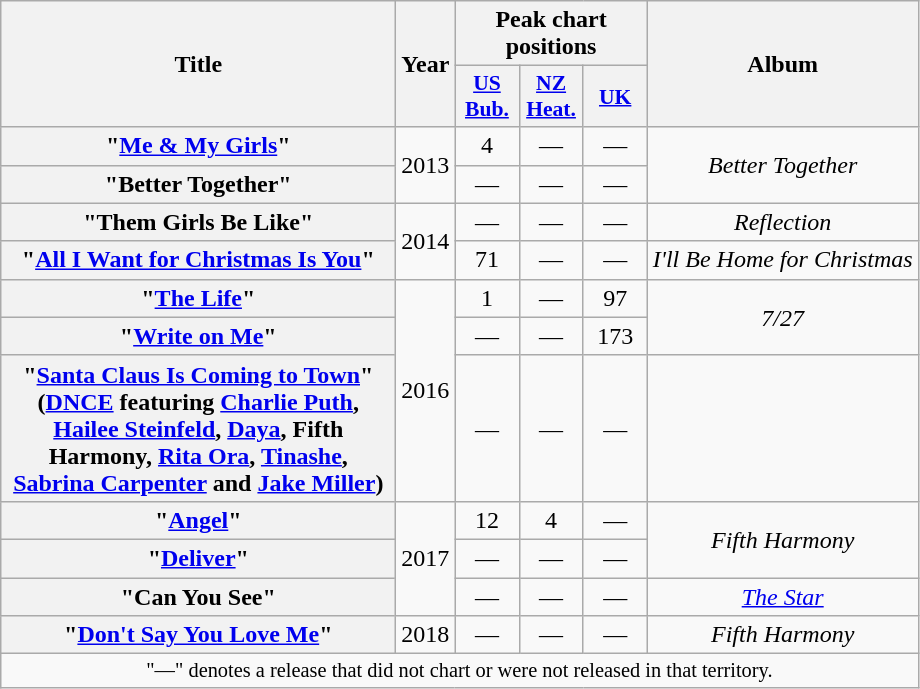<table class="wikitable plainrowheaders" style="text-align:center;">
<tr>
<th scope="col" rowspan="2" style="width:16em;">Title</th>
<th scope="col" rowspan="2">Year</th>
<th scope="col" colspan="3">Peak chart positions</th>
<th scope="col" rowspan="2">Album</th>
</tr>
<tr>
<th scope="col" style="width:2.5em;font-size:90%;"><a href='#'>US<br>Bub.</a><br></th>
<th scope="col" style="width:2.5em;font-size:90%;"><a href='#'>NZ<br>Heat.</a><br></th>
<th scope="col" style="width:2.5em;font-size:90%;"><a href='#'>UK</a><br></th>
</tr>
<tr>
<th scope="row">"<a href='#'>Me & My Girls</a>"</th>
<td rowspan="2">2013</td>
<td>4</td>
<td>—</td>
<td>—</td>
<td rowspan="2"><em>Better Together</em></td>
</tr>
<tr>
<th scope="row">"Better Together"</th>
<td>—</td>
<td>—</td>
<td>—</td>
</tr>
<tr>
<th scope="row">"Them Girls Be Like"</th>
<td rowspan="2">2014</td>
<td>—</td>
<td>—</td>
<td>—</td>
<td><em>Reflection</em></td>
</tr>
<tr>
<th scope="row">"<a href='#'>All I Want for Christmas Is You</a>"</th>
<td>71</td>
<td>—</td>
<td>—</td>
<td><em>I'll Be Home for Christmas</em></td>
</tr>
<tr>
<th scope="row">"<a href='#'>The Life</a>"</th>
<td rowspan="3">2016</td>
<td>1</td>
<td>—</td>
<td>97</td>
<td rowspan="2"><em>7/27</em></td>
</tr>
<tr>
<th scope="row">"<a href='#'>Write on Me</a>"</th>
<td>—</td>
<td>—</td>
<td>173</td>
</tr>
<tr>
<th scope="row">"<a href='#'>Santa Claus Is Coming to Town</a>"<br><span>(<a href='#'>DNCE</a> featuring <a href='#'>Charlie Puth</a>, <a href='#'>Hailee Steinfeld</a>, <a href='#'>Daya</a>, Fifth Harmony, <a href='#'>Rita Ora</a>, <a href='#'>Tinashe</a>, <a href='#'>Sabrina Carpenter</a> and <a href='#'>Jake Miller</a>)</span></th>
<td>—</td>
<td>—</td>
<td>—</td>
<td></td>
</tr>
<tr>
<th scope= "row">"<a href='#'>Angel</a>"</th>
<td rowspan="3">2017</td>
<td>12</td>
<td>4</td>
<td>—</td>
<td rowspan="2"><em>Fifth Harmony</em></td>
</tr>
<tr>
<th scope="row">"<a href='#'>Deliver</a>"</th>
<td>—</td>
<td>—</td>
<td>—</td>
</tr>
<tr>
<th scope="row">"Can You See"</th>
<td>—</td>
<td>—</td>
<td>—</td>
<td><em><a href='#'>The Star</a></em></td>
</tr>
<tr>
<th scope="row">"<a href='#'>Don't Say You Love Me</a>"</th>
<td>2018</td>
<td>—</td>
<td>—</td>
<td>—</td>
<td><em>Fifth Harmony</em></td>
</tr>
<tr>
<td colspan="6" style="font-size:85%">"—" denotes a release that did not chart or were not released in that territory.</td>
</tr>
</table>
